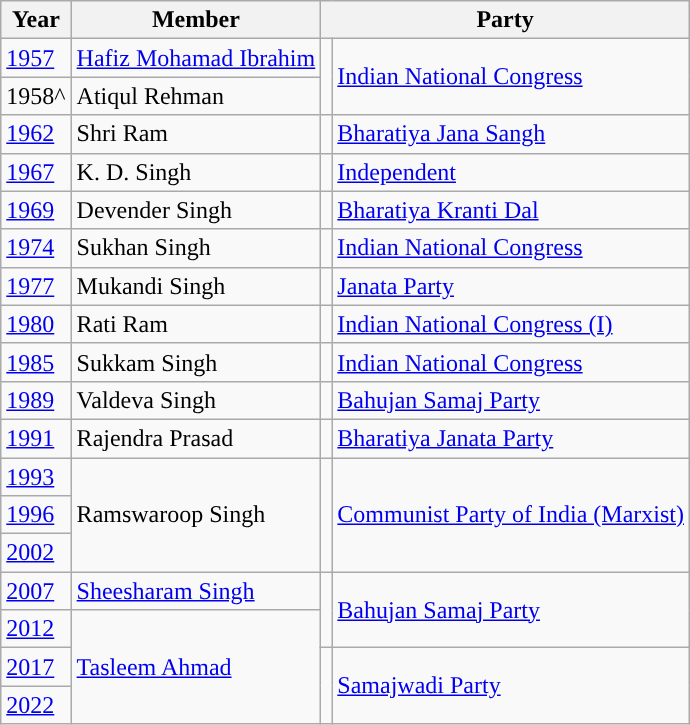<table class="wikitable">
<tr>
<th>Year</th>
<th>Member</th>
<th colspan="2">Party</th>
</tr>
<tr>
<td><a href='#'>1957</a></td>
<td><a href='#'>Hafiz Mohamad Ibrahim</a></td>
<td rowspan="2" style="background-color: "></td>
<td rowspan="2"><a href='#'>Indian National Congress</a></td>
</tr>
<tr>
<td>1958^</td>
<td>Atiqul Rehman</td>
</tr>
<tr>
<td><a href='#'>1962</a></td>
<td>Shri Ram</td>
<td style="background-color: "></td>
<td><a href='#'>Bharatiya Jana Sangh</a></td>
</tr>
<tr>
<td><a href='#'>1967</a></td>
<td>K. D. Singh</td>
<td style="background-color: "></td>
<td><a href='#'>Independent</a></td>
</tr>
<tr>
<td><a href='#'>1969</a></td>
<td>Devender Singh</td>
<td style="background-color: "></td>
<td><a href='#'>Bharatiya Kranti Dal</a></td>
</tr>
<tr>
<td><a href='#'>1974</a></td>
<td>Sukhan Singh</td>
<td style="background-color: "></td>
<td><a href='#'>Indian National Congress</a></td>
</tr>
<tr>
<td><a href='#'>1977</a></td>
<td>Mukandi Singh</td>
<td style="background-color: "></td>
<td><a href='#'>Janata Party</a></td>
</tr>
<tr>
<td><a href='#'>1980</a></td>
<td>Rati Ram</td>
<td style="background-color: "></td>
<td><a href='#'>Indian National Congress (I)</a></td>
</tr>
<tr>
<td><a href='#'>1985</a></td>
<td>Sukkam Singh</td>
<td style="background-color: "></td>
<td><a href='#'>Indian National Congress</a></td>
</tr>
<tr>
<td><a href='#'>1989</a></td>
<td>Valdeva Singh</td>
<td style="background-color: "></td>
<td><a href='#'>Bahujan Samaj Party</a></td>
</tr>
<tr>
<td><a href='#'>1991</a></td>
<td>Rajendra Prasad</td>
<td style="background-color: "></td>
<td><a href='#'>Bharatiya Janata Party</a></td>
</tr>
<tr>
<td><a href='#'>1993</a></td>
<td rowspan="3">Ramswaroop Singh</td>
<td rowspan="3" style="background-color: "></td>
<td rowspan="3"><a href='#'>Communist Party of India (Marxist)</a></td>
</tr>
<tr>
<td><a href='#'>1996</a></td>
</tr>
<tr>
<td><a href='#'>2002</a></td>
</tr>
<tr>
<td><a href='#'>2007</a></td>
<td><a href='#'>Sheesharam Singh</a></td>
<td rowspan="2" style="background-color: "></td>
<td rowspan="2"><a href='#'>Bahujan Samaj Party</a></td>
</tr>
<tr>
<td><a href='#'>2012</a></td>
<td rowspan="3"><a href='#'>Tasleem Ahmad</a></td>
</tr>
<tr>
<td><a href='#'>2017</a></td>
<td rowspan="2" style="background-color: "></td>
<td rowspan="2"><a href='#'>Samajwadi Party</a></td>
</tr>
<tr>
<td><a href='#'>2022</a></td>
</tr>
</table>
